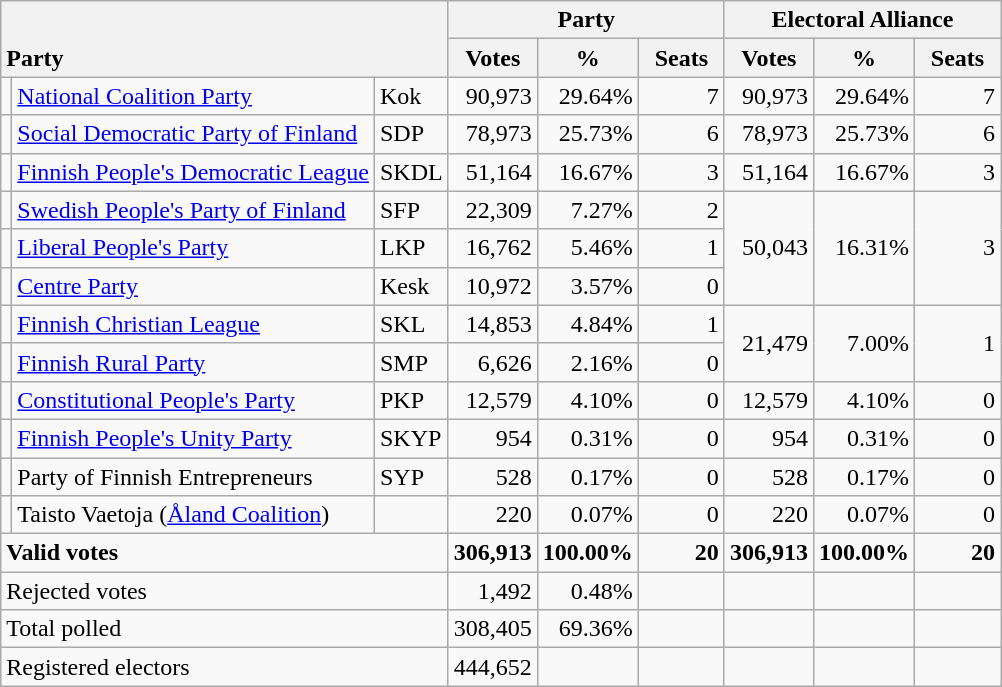<table class="wikitable" border="1" style="text-align:right;">
<tr>
<th style="text-align:left;" valign=bottom rowspan=2 colspan=3>Party</th>
<th colspan=3>Party</th>
<th colspan=3>Electoral Alliance</th>
</tr>
<tr>
<th align=center valign=bottom width="50">Votes</th>
<th align=center valign=bottom width="50">%</th>
<th align=center valign=bottom width="50">Seats</th>
<th align=center valign=bottom width="50">Votes</th>
<th align=center valign=bottom width="50">%</th>
<th align=center valign=bottom width="50">Seats</th>
</tr>
<tr>
<td></td>
<td align=left><a href='#'>National Coalition Party</a></td>
<td align=left>Kok</td>
<td>90,973</td>
<td>29.64%</td>
<td>7</td>
<td>90,973</td>
<td>29.64%</td>
<td>7</td>
</tr>
<tr>
<td></td>
<td align=left style="white-space: nowrap;"><a href='#'>Social Democratic Party of Finland</a></td>
<td align=left>SDP</td>
<td>78,973</td>
<td>25.73%</td>
<td>6</td>
<td>78,973</td>
<td>25.73%</td>
<td>6</td>
</tr>
<tr>
<td></td>
<td align=left><a href='#'>Finnish People's Democratic League</a></td>
<td align=left>SKDL</td>
<td>51,164</td>
<td>16.67%</td>
<td>3</td>
<td>51,164</td>
<td>16.67%</td>
<td>3</td>
</tr>
<tr>
<td></td>
<td align=left><a href='#'>Swedish People's Party of Finland</a></td>
<td align=left>SFP</td>
<td>22,309</td>
<td>7.27%</td>
<td>2</td>
<td rowspan=3>50,043</td>
<td rowspan=3>16.31%</td>
<td rowspan=3>3</td>
</tr>
<tr>
<td></td>
<td align=left><a href='#'>Liberal People's Party</a></td>
<td align=left>LKP</td>
<td>16,762</td>
<td>5.46%</td>
<td>1</td>
</tr>
<tr>
<td></td>
<td align=left><a href='#'>Centre Party</a></td>
<td align=left>Kesk</td>
<td>10,972</td>
<td>3.57%</td>
<td>0</td>
</tr>
<tr>
<td></td>
<td align=left><a href='#'>Finnish Christian League</a></td>
<td align=left>SKL</td>
<td>14,853</td>
<td>4.84%</td>
<td>1</td>
<td rowspan=2>21,479</td>
<td rowspan=2>7.00%</td>
<td rowspan=2>1</td>
</tr>
<tr>
<td></td>
<td align=left><a href='#'>Finnish Rural Party</a></td>
<td align=left>SMP</td>
<td>6,626</td>
<td>2.16%</td>
<td>0</td>
</tr>
<tr>
<td></td>
<td align=left><a href='#'>Constitutional People's Party</a></td>
<td align=left>PKP</td>
<td>12,579</td>
<td>4.10%</td>
<td>0</td>
<td>12,579</td>
<td>4.10%</td>
<td>0</td>
</tr>
<tr>
<td></td>
<td align=left><a href='#'>Finnish People's Unity Party</a></td>
<td align=left>SKYP</td>
<td>954</td>
<td>0.31%</td>
<td>0</td>
<td>954</td>
<td>0.31%</td>
<td>0</td>
</tr>
<tr>
<td></td>
<td align=left>Party of Finnish Entrepreneurs</td>
<td align=left>SYP</td>
<td>528</td>
<td>0.17%</td>
<td>0</td>
<td>528</td>
<td>0.17%</td>
<td>0</td>
</tr>
<tr>
<td></td>
<td align=left>Taisto Vaetoja (<a href='#'>Åland Coalition</a>)</td>
<td align=left></td>
<td>220</td>
<td>0.07%</td>
<td>0</td>
<td>220</td>
<td>0.07%</td>
<td>0</td>
</tr>
<tr style="font-weight:bold">
<td align=left colspan=3>Valid votes</td>
<td>306,913</td>
<td>100.00%</td>
<td>20</td>
<td>306,913</td>
<td>100.00%</td>
<td>20</td>
</tr>
<tr>
<td align=left colspan=3>Rejected votes</td>
<td>1,492</td>
<td>0.48%</td>
<td></td>
<td></td>
<td></td>
<td></td>
</tr>
<tr>
<td align=left colspan=3>Total polled</td>
<td>308,405</td>
<td>69.36%</td>
<td></td>
<td></td>
<td></td>
<td></td>
</tr>
<tr>
<td align=left colspan=3>Registered electors</td>
<td>444,652</td>
<td></td>
<td></td>
<td></td>
<td></td>
<td></td>
</tr>
</table>
